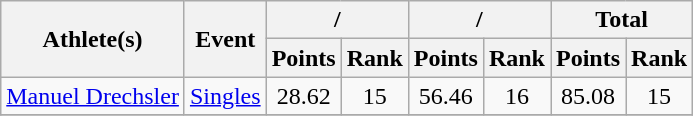<table class="wikitable">
<tr>
<th rowspan="2">Athlete(s)</th>
<th rowspan="2">Event</th>
<th colspan="2">/</th>
<th colspan="2">/</th>
<th colspan="2">Total</th>
</tr>
<tr>
<th>Points</th>
<th>Rank</th>
<th>Points</th>
<th>Rank</th>
<th>Points</th>
<th>Rank</th>
</tr>
<tr>
<td><a href='#'>Manuel Drechsler</a></td>
<td><a href='#'>Singles</a></td>
<td align="center">28.62</td>
<td align="center">15</td>
<td align="center">56.46</td>
<td align="center">16</td>
<td align="center">85.08</td>
<td align="center">15</td>
</tr>
<tr>
</tr>
</table>
